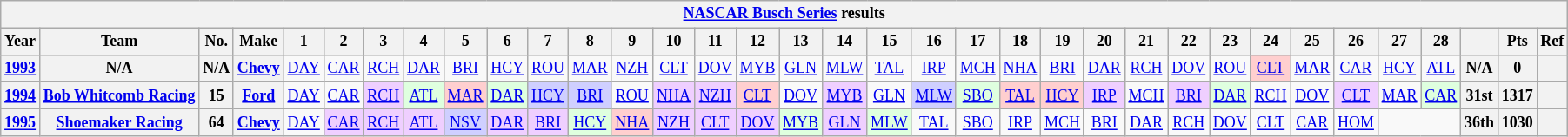<table class="wikitable" style="text-align:center; font-size:75%">
<tr>
<th colspan=42><a href='#'>NASCAR Busch Series</a> results</th>
</tr>
<tr>
<th>Year</th>
<th>Team</th>
<th>No.</th>
<th>Make</th>
<th>1</th>
<th>2</th>
<th>3</th>
<th>4</th>
<th>5</th>
<th>6</th>
<th>7</th>
<th>8</th>
<th>9</th>
<th>10</th>
<th>11</th>
<th>12</th>
<th>13</th>
<th>14</th>
<th>15</th>
<th>16</th>
<th>17</th>
<th>18</th>
<th>19</th>
<th>20</th>
<th>21</th>
<th>22</th>
<th>23</th>
<th>24</th>
<th>25</th>
<th>26</th>
<th>27</th>
<th>28</th>
<th></th>
<th>Pts</th>
<th>Ref</th>
</tr>
<tr>
<th><a href='#'>1993</a></th>
<th>N/A</th>
<th>N/A</th>
<th><a href='#'>Chevy</a></th>
<td><a href='#'>DAY</a></td>
<td><a href='#'>CAR</a></td>
<td><a href='#'>RCH</a></td>
<td><a href='#'>DAR</a></td>
<td><a href='#'>BRI</a></td>
<td><a href='#'>HCY</a></td>
<td><a href='#'>ROU</a></td>
<td><a href='#'>MAR</a></td>
<td><a href='#'>NZH</a></td>
<td><a href='#'>CLT</a></td>
<td><a href='#'>DOV</a></td>
<td><a href='#'>MYB</a></td>
<td><a href='#'>GLN</a></td>
<td><a href='#'>MLW</a></td>
<td><a href='#'>TAL</a></td>
<td><a href='#'>IRP</a></td>
<td><a href='#'>MCH</a></td>
<td><a href='#'>NHA</a></td>
<td><a href='#'>BRI</a></td>
<td><a href='#'>DAR</a></td>
<td><a href='#'>RCH</a></td>
<td><a href='#'>DOV</a></td>
<td><a href='#'>ROU</a></td>
<td style="background:#FFCFCF;"><a href='#'>CLT</a><br></td>
<td><a href='#'>MAR</a></td>
<td><a href='#'>CAR</a></td>
<td><a href='#'>HCY</a></td>
<td><a href='#'>ATL</a></td>
<th>N/A</th>
<th>0</th>
<th></th>
</tr>
<tr>
<th><a href='#'>1994</a></th>
<th><a href='#'>Bob Whitcomb Racing</a></th>
<th>15</th>
<th><a href='#'>Ford</a></th>
<td><a href='#'>DAY</a></td>
<td><a href='#'>CAR</a></td>
<td style="background:#EFCFFF;"><a href='#'>RCH</a><br></td>
<td style="background:#DFFFDF;"><a href='#'>ATL</a><br></td>
<td style="background:#FFCFCF;"><a href='#'>MAR</a><br></td>
<td style="background:#DFFFDF;"><a href='#'>DAR</a><br></td>
<td style="background:#CFCFFF;"><a href='#'>HCY</a><br></td>
<td style="background:#CFCFFF;"><a href='#'>BRI</a><br></td>
<td><a href='#'>ROU</a></td>
<td style="background:#EFCFFF;"><a href='#'>NHA</a><br></td>
<td style="background:#EFCFFF;"><a href='#'>NZH</a><br></td>
<td style="background:#FFCFCF;"><a href='#'>CLT</a><br></td>
<td><a href='#'>DOV</a></td>
<td style="background:#EFCFFF;"><a href='#'>MYB</a><br></td>
<td><a href='#'>GLN</a></td>
<td style="background:#CFCFFF;"><a href='#'>MLW</a><br></td>
<td style="background:#DFFFDF;"><a href='#'>SBO</a><br></td>
<td style="background:#FFCFCF;"><a href='#'>TAL</a><br></td>
<td style="background:#FFCFCF;"><a href='#'>HCY</a><br></td>
<td style="background:#EFCFFF;"><a href='#'>IRP</a><br></td>
<td><a href='#'>MCH</a></td>
<td style="background:#EFCFFF;"><a href='#'>BRI</a><br></td>
<td style="background:#DFFFDF;"><a href='#'>DAR</a><br></td>
<td><a href='#'>RCH</a></td>
<td><a href='#'>DOV</a></td>
<td style="background:#EFCFFF;"><a href='#'>CLT</a><br></td>
<td><a href='#'>MAR</a></td>
<td style="background:#DFFFDF;"><a href='#'>CAR</a><br></td>
<th>31st</th>
<th>1317</th>
<th></th>
</tr>
<tr>
<th><a href='#'>1995</a></th>
<th><a href='#'>Shoemaker Racing</a></th>
<th>64</th>
<th><a href='#'>Chevy</a></th>
<td><a href='#'>DAY</a></td>
<td style="background:#EFCFFF;"><a href='#'>CAR</a><br></td>
<td style="background:#EFCFFF;"><a href='#'>RCH</a><br></td>
<td style="background:#EFCFFF;"><a href='#'>ATL</a><br></td>
<td style="background:#CFCFFF;"><a href='#'>NSV</a><br></td>
<td style="background:#EFCFFF;"><a href='#'>DAR</a><br></td>
<td style="background:#EFCFFF;"><a href='#'>BRI</a><br></td>
<td style="background:#DFFFDF;"><a href='#'>HCY</a><br></td>
<td style="background:#FFCFCF;"><a href='#'>NHA</a><br></td>
<td style="background:#EFCFFF;"><a href='#'>NZH</a><br></td>
<td style="background:#EFCFFF;"><a href='#'>CLT</a><br></td>
<td style="background:#EFCFFF;"><a href='#'>DOV</a><br></td>
<td style="background:#DFFFDF;"><a href='#'>MYB</a><br></td>
<td style="background:#EFCFFF;"><a href='#'>GLN</a><br></td>
<td style="background:#DFFFDF;"><a href='#'>MLW</a><br></td>
<td><a href='#'>TAL</a></td>
<td><a href='#'>SBO</a></td>
<td><a href='#'>IRP</a></td>
<td><a href='#'>MCH</a></td>
<td><a href='#'>BRI</a></td>
<td><a href='#'>DAR</a></td>
<td><a href='#'>RCH</a></td>
<td><a href='#'>DOV</a></td>
<td><a href='#'>CLT</a></td>
<td><a href='#'>CAR</a></td>
<td><a href='#'>HOM</a></td>
<td colspan=2></td>
<th>36th</th>
<th>1030</th>
<th></th>
</tr>
</table>
